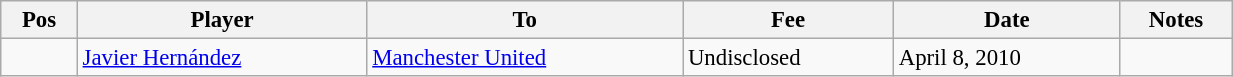<table class="wikitable" style="width:65%; text-align:center; font-size:95%; text-align:left;">
<tr>
<th><strong>Pos</strong></th>
<th><strong>Player</strong></th>
<th><strong>To</strong></th>
<th><strong>Fee</strong></th>
<th><strong>Date</strong></th>
<th><strong>Notes</strong></th>
</tr>
<tr>
<td></td>
<td> <a href='#'>Javier Hernández</a></td>
<td> <a href='#'>Manchester United</a></td>
<td>Undisclosed</td>
<td>April 8, 2010</td>
<td></td>
</tr>
</table>
